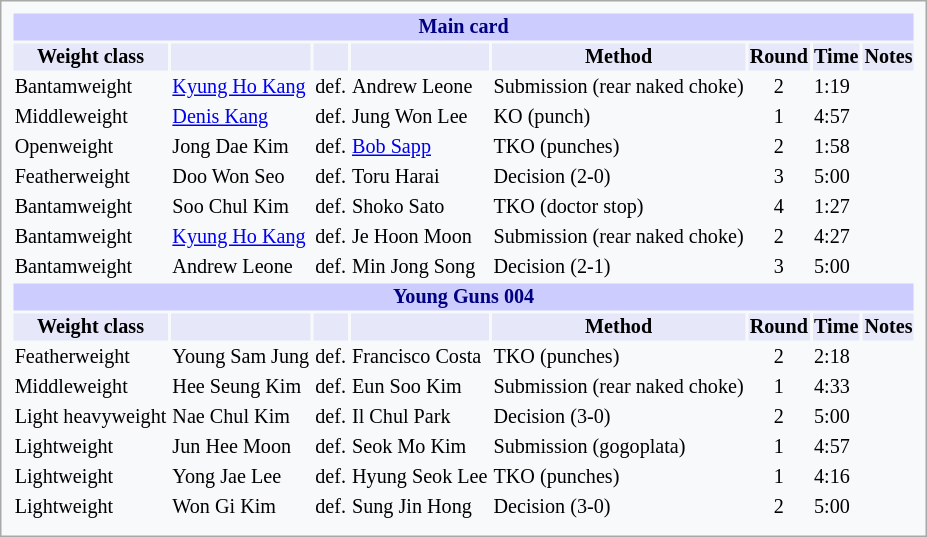<table style="font-size: 84%; border: 1px solid darkgray; padding: 0.43em; background-color: #F8F9FA;">
<tr>
<th colspan="8" style="background-color: #ccf; color: #000080; text-align: center;">Main card</th>
</tr>
<tr>
<th colspan="1" style="background-color: #E6E8FA; color: #000000; text-align: center;">Weight class</th>
<th colspan="1" style="background-color: #E6E8FA; color: #000000; text-align: center;"></th>
<th colspan="1" style="background-color: #E6E8FA; color: #000000; text-align: center;"></th>
<th colspan="1" style="background-color: #E6E8FA; color: #000000; text-align: center;"></th>
<th colspan="1" style="background-color: #E6E8FA; color: #000000; text-align: center;">Method</th>
<th colspan="1" style="background-color: #E6E8FA; color: #000000; text-align: center;">Round</th>
<th colspan="1" style="background-color: #E6E8FA; color: #000000; text-align: center;">Time</th>
<th colspan="1" style="background-color: #E6E8FA; color: #000000; text-align: center;">Notes</th>
</tr>
<tr>
<td>Bantamweight</td>
<td> <a href='#'>Kyung Ho Kang</a></td>
<td>def.</td>
<td> Andrew Leone</td>
<td>Submission (rear naked choke)</td>
<td align="center">2</td>
<td>1:19</td>
<td></td>
</tr>
<tr>
<td>Middleweight</td>
<td> <a href='#'>Denis Kang</a></td>
<td>def.</td>
<td> Jung Won Lee</td>
<td>KO (punch)</td>
<td align="center">1</td>
<td>4:57</td>
<td></td>
</tr>
<tr>
<td>Openweight</td>
<td> Jong Dae Kim</td>
<td>def.</td>
<td> <a href='#'>Bob Sapp</a></td>
<td>TKO (punches)</td>
<td align="center">2</td>
<td>1:58</td>
<td></td>
</tr>
<tr>
<td>Featherweight</td>
<td> Doo Won Seo</td>
<td>def.</td>
<td> Toru Harai</td>
<td>Decision (2-0)</td>
<td align="center">3</td>
<td>5:00</td>
<td></td>
</tr>
<tr>
<td>Bantamweight</td>
<td> Soo Chul Kim</td>
<td>def.</td>
<td> Shoko Sato</td>
<td>TKO (doctor stop)</td>
<td align="center">4</td>
<td>1:27</td>
<td></td>
</tr>
<tr>
<td>Bantamweight</td>
<td> <a href='#'>Kyung Ho Kang</a></td>
<td>def.</td>
<td> Je Hoon Moon</td>
<td>Submission (rear naked choke)</td>
<td align="center">2</td>
<td>4:27</td>
<td></td>
</tr>
<tr>
<td>Bantamweight</td>
<td> Andrew Leone</td>
<td>def.</td>
<td> Min Jong Song</td>
<td>Decision (2-1)</td>
<td align="center">3</td>
<td>5:00</td>
<td></td>
</tr>
<tr>
<th colspan="8" style="background-color: #ccf; color: #000080; text-align: center;">Young Guns 004</th>
</tr>
<tr>
<th colspan="1" style="background-color: #E6E8FA; color: #000000; text-align: center;">Weight class</th>
<th colspan="1" style="background-color: #E6E8FA; color: #000000; text-align: center;"></th>
<th colspan="1" style="background-color: #E6E8FA; color: #000000; text-align: center;"></th>
<th colspan="1" style="background-color: #E6E8FA; color: #000000; text-align: center;"></th>
<th colspan="1" style="background-color: #E6E8FA; color: #000000; text-align: center;">Method</th>
<th colspan="1" style="background-color: #E6E8FA; color: #000000; text-align: center;">Round</th>
<th colspan="1" style="background-color: #E6E8FA; color: #000000; text-align: center;">Time</th>
<th colspan="1" style="background-color: #E6E8FA; color: #000000; text-align: center;">Notes</th>
</tr>
<tr>
<td>Featherweight</td>
<td> Young Sam Jung</td>
<td>def.</td>
<td> Francisco Costa</td>
<td>TKO (punches)</td>
<td align="center">2</td>
<td>2:18</td>
<td></td>
</tr>
<tr>
<td>Middleweight</td>
<td> Hee Seung Kim</td>
<td>def.</td>
<td> Eun Soo Kim</td>
<td>Submission (rear naked choke)</td>
<td align="center">1</td>
<td>4:33</td>
<td></td>
</tr>
<tr>
<td>Light heavyweight</td>
<td> Nae Chul Kim</td>
<td>def.</td>
<td> Il Chul Park</td>
<td>Decision (3-0)</td>
<td align="center">2</td>
<td>5:00</td>
<td></td>
</tr>
<tr>
<td>Lightweight</td>
<td> Jun Hee Moon</td>
<td>def.</td>
<td> Seok Mo Kim</td>
<td>Submission (gogoplata)</td>
<td align="center">1</td>
<td>4:57</td>
<td></td>
</tr>
<tr>
<td>Lightweight</td>
<td> Yong Jae Lee</td>
<td>def.</td>
<td> Hyung Seok Lee</td>
<td>TKO (punches)</td>
<td align="center">1</td>
<td>4:16</td>
<td></td>
</tr>
<tr>
<td>Lightweight</td>
<td> Won Gi Kim</td>
<td>def.</td>
<td> Sung Jin Hong</td>
<td>Decision (3-0)</td>
<td align="center">2</td>
<td>5:00</td>
<td></td>
</tr>
<tr>
</tr>
</table>
